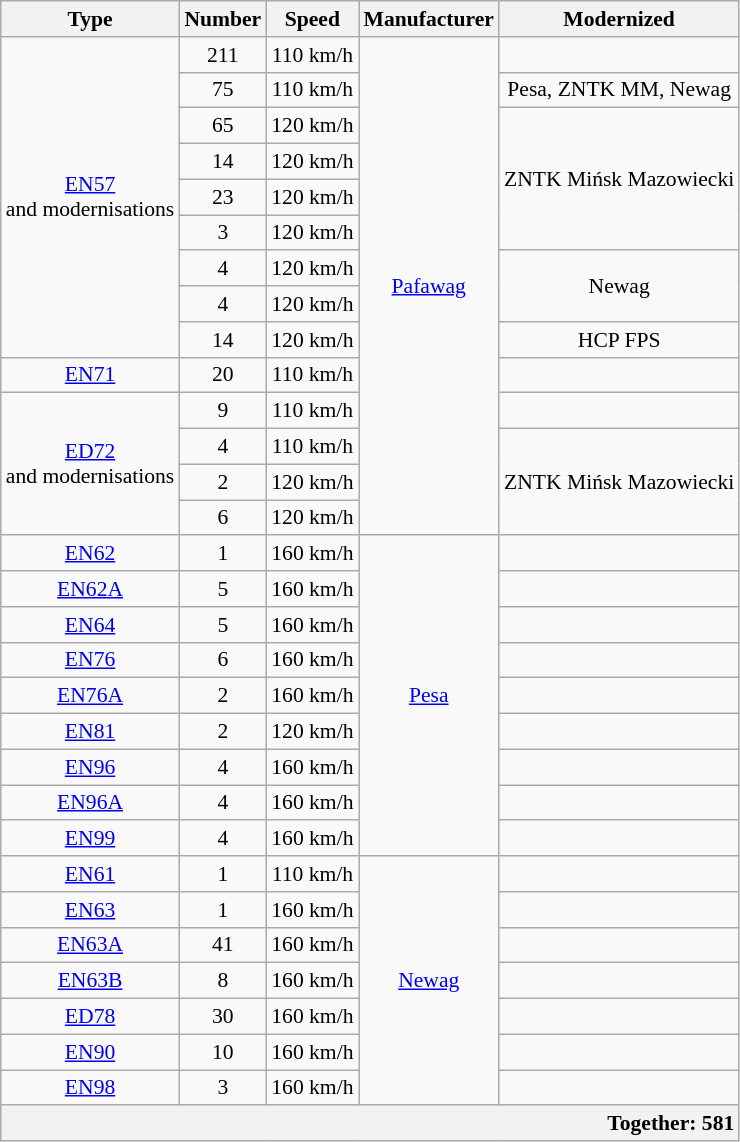<table class="wikitable sortable" style="text-align:center; font-size:90%;">
<tr>
<th>Type</th>
<th>Number</th>
<th>Speed</th>
<th>Manufacturer</th>
<th>Modernized</th>
</tr>
<tr>
<td rowspan="9"><a href='#'>EN57</a><br>and modernisations</td>
<td>211</td>
<td>110 km/h</td>
<td rowspan="14"><a href='#'>Pafawag</a></td>
<td></td>
</tr>
<tr>
<td>75</td>
<td>110 km/h</td>
<td>Pesa, ZNTK MM, Newag</td>
</tr>
<tr>
<td>65</td>
<td>120 km/h</td>
<td rowspan="4">ZNTK Mińsk Mazowiecki</td>
</tr>
<tr>
<td>14</td>
<td>120 km/h</td>
</tr>
<tr>
<td>23</td>
<td>120 km/h</td>
</tr>
<tr>
<td>3</td>
<td>120 km/h</td>
</tr>
<tr>
<td>4</td>
<td>120 km/h</td>
<td rowspan="2">Newag</td>
</tr>
<tr>
<td>4</td>
<td>120 km/h</td>
</tr>
<tr>
<td>14</td>
<td>120 km/h</td>
<td>HCP FPS</td>
</tr>
<tr>
<td><a href='#'>EN71</a></td>
<td>20</td>
<td>110 km/h</td>
<td></td>
</tr>
<tr>
<td rowspan="4"><a href='#'>ED72</a><br>and modernisations</td>
<td>9</td>
<td>110 km/h</td>
<td></td>
</tr>
<tr>
<td>4</td>
<td>110 km/h</td>
<td rowspan="3">ZNTK Mińsk Mazowiecki</td>
</tr>
<tr>
<td>2</td>
<td>120 km/h</td>
</tr>
<tr>
<td>6</td>
<td>120 km/h</td>
</tr>
<tr>
<td><a href='#'>EN62</a></td>
<td>1</td>
<td>160 km/h</td>
<td rowspan="9"><a href='#'>Pesa</a></td>
<td></td>
</tr>
<tr>
<td><a href='#'>EN62A</a></td>
<td>5</td>
<td>160 km/h</td>
<td></td>
</tr>
<tr>
<td><a href='#'>EN64</a></td>
<td>5</td>
<td>160 km/h</td>
<td></td>
</tr>
<tr>
<td><a href='#'>EN76</a></td>
<td>6</td>
<td>160 km/h</td>
<td></td>
</tr>
<tr>
<td><a href='#'>EN76A</a></td>
<td>2</td>
<td>160 km/h</td>
<td></td>
</tr>
<tr>
<td><a href='#'>EN81</a></td>
<td>2</td>
<td>120 km/h</td>
<td></td>
</tr>
<tr>
<td><a href='#'>EN96</a></td>
<td>4</td>
<td>160 km/h</td>
<td></td>
</tr>
<tr>
<td><a href='#'>EN96A</a></td>
<td>4</td>
<td>160 km/h</td>
<td></td>
</tr>
<tr>
<td><a href='#'>EN99</a></td>
<td>4</td>
<td>160 km/h</td>
<td></td>
</tr>
<tr>
<td><a href='#'>EN61</a></td>
<td>1</td>
<td>110 km/h</td>
<td rowspan="7"><a href='#'>Newag</a></td>
<td></td>
</tr>
<tr>
<td><a href='#'>EN63</a></td>
<td>1</td>
<td>160 km/h</td>
<td></td>
</tr>
<tr>
<td><a href='#'>EN63A</a></td>
<td>41</td>
<td>160 km/h</td>
<td></td>
</tr>
<tr>
<td><a href='#'>EN63B</a></td>
<td>8</td>
<td>160 km/h</td>
<td></td>
</tr>
<tr>
<td><a href='#'>ED78</a></td>
<td>30</td>
<td>160 km/h</td>
<td></td>
</tr>
<tr>
<td><a href='#'>EN90</a></td>
<td>10</td>
<td>160 km/h</td>
<td></td>
</tr>
<tr>
<td><a href='#'>EN98</a></td>
<td>3</td>
<td>160 km/h</td>
<td></td>
</tr>
<tr class="sortbottom">
<th colspan="5" style="text-align:right"><strong>Together: 581</strong></th>
</tr>
</table>
